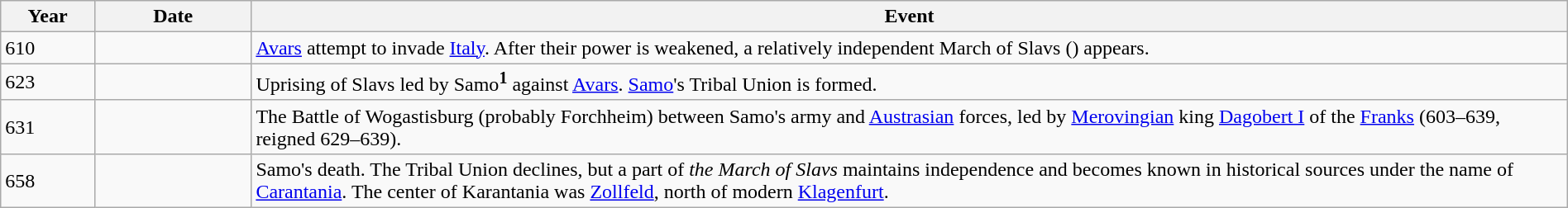<table class="wikitable" width="100%">
<tr>
<th style="width:6%">Year</th>
<th style="width:10%">Date</th>
<th>Event</th>
</tr>
<tr>
<td>610</td>
<td></td>
<td><a href='#'>Avars</a> attempt to invade <a href='#'>Italy</a>. After their power is weakened, a relatively independent March of Slavs () appears.</td>
</tr>
<tr>
<td>623</td>
<td></td>
<td>Uprising of Slavs led by Samo<sup><strong>1</strong></sup> against <a href='#'>Avars</a>. <a href='#'>Samo</a>'s Tribal Union is formed.</td>
</tr>
<tr>
<td>631</td>
<td></td>
<td>The Battle of Wogastisburg (probably Forchheim) between Samo's army and <a href='#'>Austrasian</a> forces, led by <a href='#'>Merovingian</a> king <a href='#'>Dagobert I</a> of the <a href='#'>Franks</a> (603–639, reigned 629–639).</td>
</tr>
<tr>
<td>658</td>
<td></td>
<td>Samo's death. The Tribal Union declines, but a part of <em>the March of Slavs</em> maintains independence and becomes known in historical sources under the name of <a href='#'>Carantania</a>. The center of Karantania was <a href='#'>Zollfeld</a>, north of modern <a href='#'>Klagenfurt</a>.</td>
</tr>
</table>
